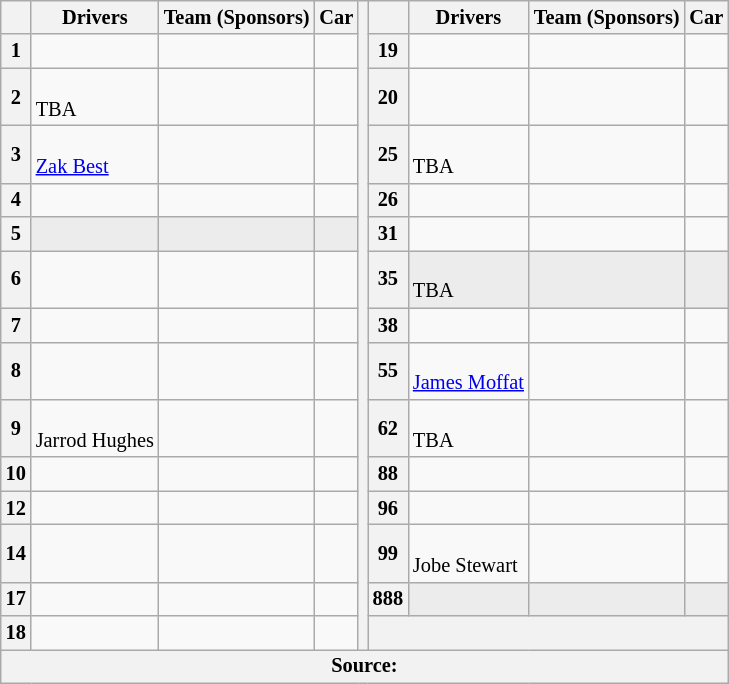<table class="wikitable" style="font-size: 85%;">
<tr>
<th></th>
<th>Drivers</th>
<th>Team (Sponsors)</th>
<th>Car</th>
<th rowspan="15"></th>
<th></th>
<th>Drivers</th>
<th>Team (Sponsors)</th>
<th>Car</th>
</tr>
<tr>
<th>1</th>
<td><br></td>
<td><br></td>
<td></td>
<th>19</th>
<td><br></td>
<td><br></td>
<td></td>
</tr>
<tr>
<th>2</th>
<td><br> TBA</td>
<td><br></td>
<td></td>
<th>20</th>
<td><br></td>
<td><br></td>
<td></td>
</tr>
<tr>
<th>3</th>
<td><br> <a href='#'>Zak Best</a></td>
<td><br></td>
<td></td>
<th>25</th>
<td><br> TBA</td>
<td><br></td>
<td></td>
</tr>
<tr>
<th>4</th>
<td><br></td>
<td><br></td>
<td></td>
<th>26</th>
<td><br></td>
<td><br></td>
<td></td>
</tr>
<tr>
<th>5</th>
<td style="background:#ececec;"><br></td>
<td style="background:#ececec;"><br></td>
<td style="background:#ececec;"></td>
<th>31</th>
<td><br></td>
<td><br></td>
<td></td>
</tr>
<tr>
<th>6</th>
<td><br></td>
<td><br></td>
<td></td>
<th>35</th>
<td style="background:#ececec;"><br> TBA</td>
<td style="background:#ececec;"><br></td>
<td style="background:#ececec;"></td>
</tr>
<tr>
<th>7</th>
<td><br></td>
<td><br></td>
<td></td>
<th>38</th>
<td><br></td>
<td><br></td>
<td></td>
</tr>
<tr>
<th>8</th>
<td><br></td>
<td><br></td>
<td></td>
<th>55</th>
<td><br> <a href='#'>James Moffat</a></td>
<td><br></td>
<td></td>
</tr>
<tr>
<th>9</th>
<td><br> Jarrod Hughes</td>
<td><br></td>
<td></td>
<th>62</th>
<td><br> TBA</td>
<td><br></td>
<td></td>
</tr>
<tr>
<th>10</th>
<td><br></td>
<td><br></td>
<td></td>
<th>88</th>
<td><br></td>
<td><br></td>
<td></td>
</tr>
<tr>
<th>12</th>
<td><br></td>
<td><br></td>
<td></td>
<th>96</th>
<td><br></td>
<td><br></td>
<td></td>
</tr>
<tr>
<th>14</th>
<td><br></td>
<td><br></td>
<td></td>
<th>99</th>
<td><br> Jobe Stewart</td>
<td><br></td>
<td></td>
</tr>
<tr>
<th>17</th>
<td><br></td>
<td><br></td>
<td></td>
<th>888</th>
<td style="background:#ececec;"><br></td>
<td style="background:#ececec;"><br></td>
<td style="background:#ececec;"></td>
</tr>
<tr>
<th>18</th>
<td><br></td>
<td><br></td>
<td></td>
<th colspan="4"></th>
</tr>
<tr>
<th colspan="9">Source:</th>
</tr>
</table>
